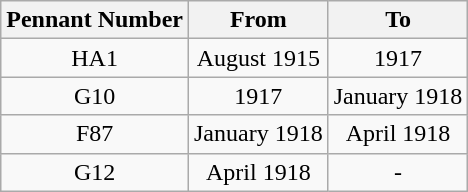<table class="wikitable" style="text-align:center">
<tr>
<th>Pennant Number </th>
<th>From</th>
<th>To</th>
</tr>
<tr>
<td>HA1</td>
<td>August 1915</td>
<td>1917</td>
</tr>
<tr>
<td>G10</td>
<td>1917</td>
<td>January 1918</td>
</tr>
<tr>
<td>F87</td>
<td>January 1918</td>
<td>April 1918</td>
</tr>
<tr>
<td>G12</td>
<td>April 1918</td>
<td>-</td>
</tr>
</table>
